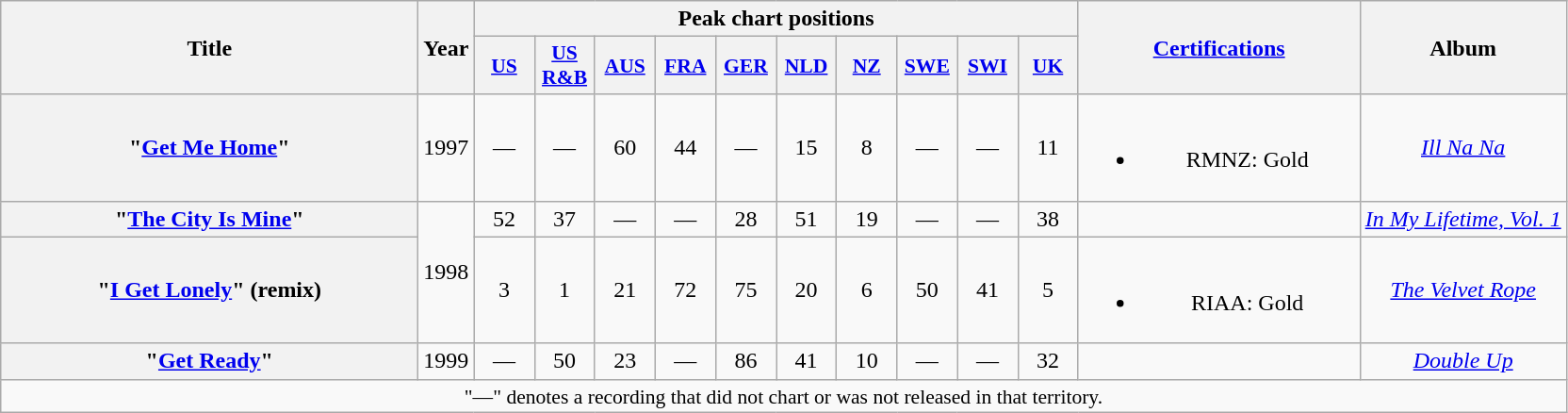<table class="wikitable plainrowheaders" style="text-align:center;">
<tr>
<th scope="col" rowspan="2" style="width:18em;">Title</th>
<th scope="col" rowspan="2">Year</th>
<th scope="col" colspan="10">Peak chart positions</th>
<th scope="col" rowspan="2" style="width:12em;"><a href='#'>Certifications</a></th>
<th scope="col" rowspan="2">Album</th>
</tr>
<tr>
<th scope="col" style="width:2.5em;font-size:90%;"><a href='#'>US</a><br></th>
<th scope="col" style="width:2.5em;font-size:90%;"><a href='#'>US<br>R&B</a><br></th>
<th scope="col" style="width:2.5em;font-size:90%;"><a href='#'>AUS</a><br></th>
<th scope="col" style="width:2.5em;font-size:90%;"><a href='#'>FRA</a><br></th>
<th scope="col" style="width:2.5em;font-size:90%;"><a href='#'>GER</a><br></th>
<th scope="col" style="width:2.5em;font-size:90%;"><a href='#'>NLD</a><br></th>
<th scope="col" style="width:2.5em;font-size:90%;"><a href='#'>NZ</a><br></th>
<th scope="col" style="width:2.5em;font-size:90%;"><a href='#'>SWE</a><br></th>
<th scope="col" style="width:2.5em;font-size:90%;"><a href='#'>SWI</a><br></th>
<th scope="col" style="width:2.5em;font-size:90%;"><a href='#'>UK</a><br></th>
</tr>
<tr>
<th scope="row">"<a href='#'>Get Me Home</a>"<br></th>
<td>1997</td>
<td>—</td>
<td>—</td>
<td>60</td>
<td>44</td>
<td>—</td>
<td>15</td>
<td>8</td>
<td>—</td>
<td>—</td>
<td>11</td>
<td><br><ul><li>RMNZ: Gold</li></ul></td>
<td><em><a href='#'>Ill Na Na</a></em></td>
</tr>
<tr>
<th scope="row">"<a href='#'>The City Is Mine</a>"<br></th>
<td rowspan="2">1998</td>
<td>52</td>
<td>37</td>
<td>—</td>
<td>—</td>
<td>28</td>
<td>51</td>
<td>19</td>
<td>—</td>
<td>—</td>
<td>38</td>
<td></td>
<td><em><a href='#'>In My Lifetime, Vol. 1</a></em></td>
</tr>
<tr>
<th scope="row">"<a href='#'>I Get Lonely</a>" (remix)<br></th>
<td>3</td>
<td>1</td>
<td>21</td>
<td>72</td>
<td>75</td>
<td>20</td>
<td>6</td>
<td>50</td>
<td>41</td>
<td>5</td>
<td><br><ul><li>RIAA: Gold</li></ul></td>
<td><em><a href='#'>The Velvet Rope</a></em></td>
</tr>
<tr>
<th scope="row">"<a href='#'>Get Ready</a>"<br></th>
<td>1999</td>
<td>—</td>
<td>50</td>
<td>23</td>
<td>—</td>
<td>86</td>
<td>41</td>
<td>10</td>
<td>—</td>
<td>—</td>
<td>32</td>
<td></td>
<td><em><a href='#'>Double Up</a></em></td>
</tr>
<tr>
<td colspan="14" style="font-size:90%">"—" denotes a recording that did not chart or was not released in that territory.</td>
</tr>
</table>
